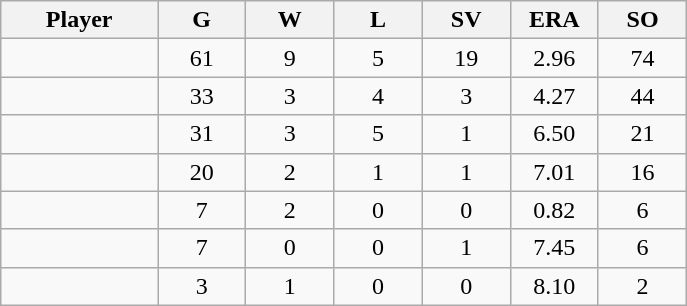<table class="wikitable sortable">
<tr>
<th bgcolor="#DDDDFF" width="16%">Player</th>
<th bgcolor="#DDDDFF" width="9%">G</th>
<th bgcolor="#DDDDFF" width="9%">W</th>
<th bgcolor="#DDDDFF" width="9%">L</th>
<th bgcolor="#DDDDFF" width="9%">SV</th>
<th bgcolor="#DDDDFF" width="9%">ERA</th>
<th bgcolor="#DDDDFF" width="9%">SO</th>
</tr>
<tr align="center">
<td></td>
<td>61</td>
<td>9</td>
<td>5</td>
<td>19</td>
<td>2.96</td>
<td>74</td>
</tr>
<tr align="center">
<td></td>
<td>33</td>
<td>3</td>
<td>4</td>
<td>3</td>
<td>4.27</td>
<td>44</td>
</tr>
<tr align="center">
<td></td>
<td>31</td>
<td>3</td>
<td>5</td>
<td>1</td>
<td>6.50</td>
<td>21</td>
</tr>
<tr align="center">
<td></td>
<td>20</td>
<td>2</td>
<td>1</td>
<td>1</td>
<td>7.01</td>
<td>16</td>
</tr>
<tr align="center">
<td></td>
<td>7</td>
<td>2</td>
<td>0</td>
<td>0</td>
<td>0.82</td>
<td>6</td>
</tr>
<tr align="center">
<td></td>
<td>7</td>
<td>0</td>
<td>0</td>
<td>1</td>
<td>7.45</td>
<td>6</td>
</tr>
<tr align="center">
<td></td>
<td>3</td>
<td>1</td>
<td>0</td>
<td>0</td>
<td>8.10</td>
<td>2</td>
</tr>
</table>
